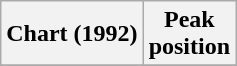<table class="wikitable sortable plainrowheaders" style="text-align:center">
<tr>
<th>Chart (1992)</th>
<th>Peak<br>position</th>
</tr>
<tr>
</tr>
</table>
